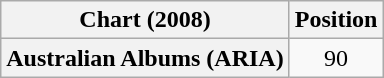<table class="wikitable plainrowheaders" style="text-align:center">
<tr>
<th scope="col">Chart (2008)</th>
<th scope="col">Position</th>
</tr>
<tr>
<th scope="row">Australian Albums (ARIA)</th>
<td>90</td>
</tr>
</table>
